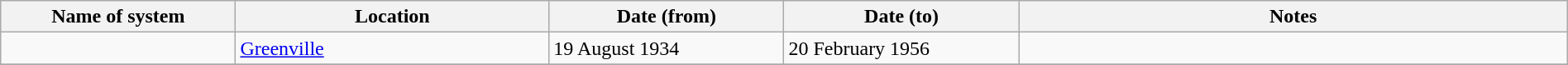<table class="wikitable" width=100%>
<tr>
<th width=15%>Name of system</th>
<th width=20%>Location</th>
<th width=15%>Date (from)</th>
<th width=15%>Date (to)</th>
<th width=35%>Notes</th>
</tr>
<tr>
<td> </td>
<td><a href='#'>Greenville</a></td>
<td>19 August 1934</td>
<td>20 February 1956</td>
<td> </td>
</tr>
<tr>
</tr>
</table>
